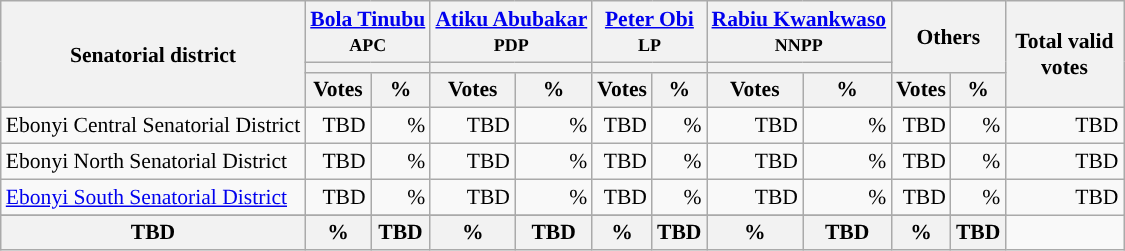<table class="wikitable sortable" style="text-align:right; font-size:90%">
<tr>
<th rowspan="3" style="max-width:7.5em;">Senatorial district</th>
<th colspan="2"><a href='#'>Bola Tinubu</a><br><small>APC</small></th>
<th colspan="2"><a href='#'>Atiku Abubakar</a><br><small>PDP</small></th>
<th colspan="2"><a href='#'>Peter Obi</a><br><small>LP</small></th>
<th colspan="2"><a href='#'>Rabiu Kwankwaso</a><br><small>NNPP</small></th>
<th colspan="2" rowspan="2">Others</th>
<th rowspan="3" style="max-width:5em;">Total valid votes</th>
</tr>
<tr>
<th colspan=2 style="background-color:"></th>
<th colspan=2 style="background-color:"></th>
<th colspan=2 style="background-color:"></th>
<th colspan=2 style="background-color:"></th>
</tr>
<tr>
<th>Votes</th>
<th>%</th>
<th>Votes</th>
<th>%</th>
<th>Votes</th>
<th>%</th>
<th>Votes</th>
<th>%</th>
<th>Votes</th>
<th>%</th>
</tr>
<tr style="background-color:#">
<td style="text-align:left;">Ebonyi Central Senatorial District</td>
<td>TBD</td>
<td>%</td>
<td>TBD</td>
<td>%</td>
<td>TBD</td>
<td>%</td>
<td>TBD</td>
<td>%</td>
<td>TBD</td>
<td>%</td>
<td>TBD</td>
</tr>
<tr style="background-color:#">
<td style="text-align:left;">Ebonyi North Senatorial District</td>
<td>TBD</td>
<td>%</td>
<td>TBD</td>
<td>%</td>
<td>TBD</td>
<td>%</td>
<td>TBD</td>
<td>%</td>
<td>TBD</td>
<td>%</td>
<td>TBD</td>
</tr>
<tr style="background-color:#">
<td style="text-align:left;"><a href='#'>Ebonyi South Senatorial District</a></td>
<td>TBD</td>
<td>%</td>
<td>TBD</td>
<td>%</td>
<td>TBD</td>
<td>%</td>
<td>TBD</td>
<td>%</td>
<td>TBD</td>
<td>%</td>
<td>TBD</td>
</tr>
<tr>
</tr>
<tr>
<th>TBD</th>
<th>%</th>
<th>TBD</th>
<th>%</th>
<th>TBD</th>
<th>%</th>
<th>TBD</th>
<th>%</th>
<th>TBD</th>
<th>%</th>
<th>TBD</th>
</tr>
</table>
